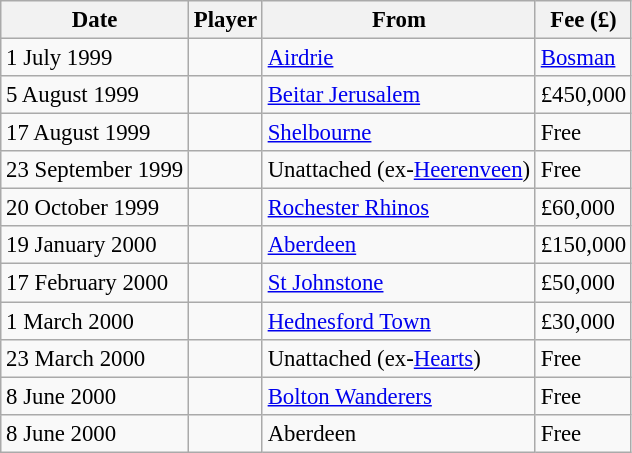<table class="wikitable sortable" style="font-size:95%">
<tr>
<th>Date</th>
<th>Player</th>
<th>From</th>
<th>Fee (£)</th>
</tr>
<tr>
<td>1 July 1999</td>
<td> </td>
<td><a href='#'>Airdrie</a></td>
<td><a href='#'>Bosman</a></td>
</tr>
<tr>
<td>5 August 1999</td>
<td> </td>
<td><a href='#'>Beitar Jerusalem</a></td>
<td>£450,000</td>
</tr>
<tr>
<td>17 August 1999</td>
<td> </td>
<td><a href='#'>Shelbourne</a></td>
<td>Free</td>
</tr>
<tr>
<td>23 September 1999</td>
<td> </td>
<td>Unattached (ex-<a href='#'>Heerenveen</a>)</td>
<td>Free</td>
</tr>
<tr>
<td>20 October 1999</td>
<td> </td>
<td><a href='#'>Rochester Rhinos</a></td>
<td>£60,000</td>
</tr>
<tr>
<td>19 January 2000</td>
<td> </td>
<td><a href='#'>Aberdeen</a></td>
<td>£150,000</td>
</tr>
<tr>
<td>17 February 2000</td>
<td> </td>
<td><a href='#'>St Johnstone</a></td>
<td>£50,000</td>
</tr>
<tr>
<td>1 March 2000</td>
<td> </td>
<td><a href='#'>Hednesford Town</a></td>
<td>£30,000</td>
</tr>
<tr>
<td>23 March 2000</td>
<td> </td>
<td>Unattached (ex-<a href='#'>Hearts</a>)</td>
<td>Free</td>
</tr>
<tr>
<td>8 June 2000</td>
<td> </td>
<td><a href='#'>Bolton Wanderers</a></td>
<td>Free</td>
</tr>
<tr>
<td>8 June 2000</td>
<td> </td>
<td>Aberdeen</td>
<td>Free</td>
</tr>
</table>
